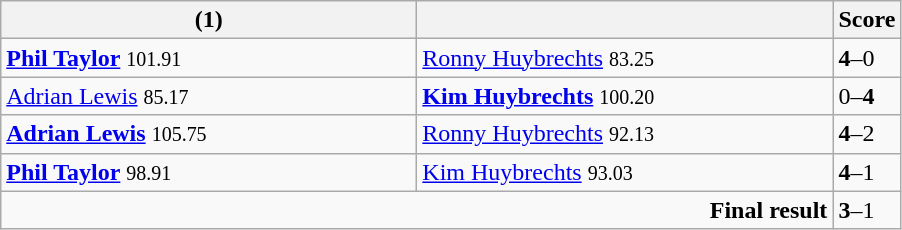<table class="wikitable">
<tr>
<th width=270><strong></strong> (1)</th>
<th width=270></th>
<th>Score</th>
</tr>
<tr>
<td><strong><a href='#'>Phil Taylor</a></strong> <small><span>101.91</span></small></td>
<td><a href='#'>Ronny Huybrechts</a> <small><span>83.25</span></small></td>
<td><strong>4</strong>–0</td>
</tr>
<tr>
<td><a href='#'>Adrian Lewis</a> <small><span>85.17</span></small></td>
<td><strong><a href='#'>Kim Huybrechts</a></strong> <small><span>100.20</span></small></td>
<td>0–<strong>4</strong></td>
</tr>
<tr>
<td><strong><a href='#'>Adrian Lewis</a></strong> <small><span>105.75</span></small></td>
<td><a href='#'>Ronny Huybrechts</a> <small><span>92.13</span></small></td>
<td><strong>4</strong>–2</td>
</tr>
<tr>
<td><strong><a href='#'>Phil Taylor</a></strong> <small><span>98.91</span></small></td>
<td><a href='#'>Kim Huybrechts</a> <small><span>93.03</span></small></td>
<td><strong>4</strong>–1</td>
</tr>
<tr>
<td colspan="2" align="right"><strong>Final result</strong></td>
<td><strong>3</strong>–1</td>
</tr>
</table>
